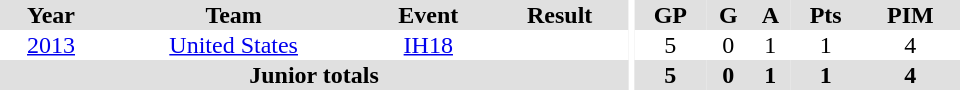<table border="0" cellpadding="1" cellspacing="0" ID="Table3" style="text-align:center; width:40em">
<tr ALIGN="center" bgcolor="#e0e0e0">
<th>Year</th>
<th>Team</th>
<th>Event</th>
<th>Result</th>
<th rowspan="99" bgcolor="#ffffff"></th>
<th>GP</th>
<th>G</th>
<th>A</th>
<th>Pts</th>
<th>PIM</th>
</tr>
<tr>
<td><a href='#'>2013</a></td>
<td><a href='#'>United States</a></td>
<td><a href='#'>IH18</a></td>
<td></td>
<td>5</td>
<td>0</td>
<td>1</td>
<td>1</td>
<td>4</td>
</tr>
<tr bgcolor="#e0e0e0">
<th colspan="4">Junior totals</th>
<th>5</th>
<th>0</th>
<th>1</th>
<th>1</th>
<th>4</th>
</tr>
</table>
